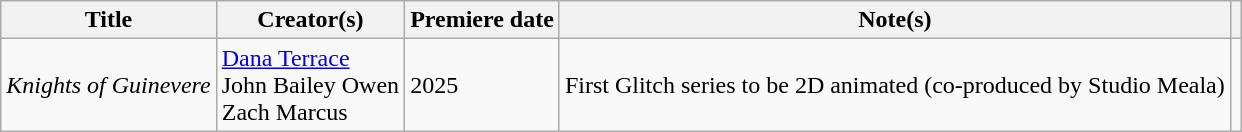<table class="wikitable sortable">
<tr>
<th scope="col">Title</th>
<th>Creator(s)</th>
<th scope="col">Premiere date</th>
<th ! scope="col">Note(s)</th>
<th scope="col"></th>
</tr>
<tr>
<td><em>Knights of Guinevere</em></td>
<td><a href='#'>Dana Terrace</a><br>John Bailey Owen<br>Zach Marcus</td>
<td>2025</td>
<td>First Glitch series to be 2D animated (co-produced by Studio Meala)</td>
<td></td>
</tr>
</table>
